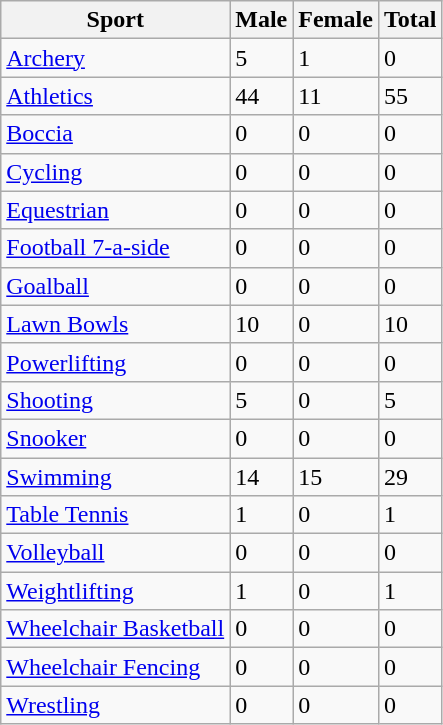<table class="wikitable">
<tr>
<th>Sport</th>
<th>Male</th>
<th>Female</th>
<th>Total</th>
</tr>
<tr>
<td><a href='#'>Archery</a></td>
<td>5</td>
<td>1</td>
<td>0</td>
</tr>
<tr>
<td><a href='#'>Athletics</a></td>
<td>44</td>
<td>11</td>
<td>55</td>
</tr>
<tr>
<td><a href='#'>Boccia</a></td>
<td>0</td>
<td>0</td>
<td>0</td>
</tr>
<tr>
<td><a href='#'>Cycling</a></td>
<td>0</td>
<td>0</td>
<td>0</td>
</tr>
<tr>
<td><a href='#'>Equestrian</a></td>
<td>0</td>
<td>0</td>
<td>0</td>
</tr>
<tr>
<td><a href='#'>Football 7-a-side</a></td>
<td>0</td>
<td>0</td>
<td>0</td>
</tr>
<tr>
<td><a href='#'>Goalball</a></td>
<td>0</td>
<td>0</td>
<td>0</td>
</tr>
<tr>
<td><a href='#'>Lawn Bowls</a></td>
<td>10</td>
<td>0</td>
<td>10</td>
</tr>
<tr>
<td><a href='#'>Powerlifting</a></td>
<td>0</td>
<td>0</td>
<td>0</td>
</tr>
<tr>
<td><a href='#'>Shooting</a></td>
<td>5</td>
<td>0</td>
<td>5</td>
</tr>
<tr>
<td><a href='#'>Snooker</a></td>
<td>0</td>
<td>0</td>
<td>0</td>
</tr>
<tr>
<td><a href='#'>Swimming</a></td>
<td>14</td>
<td>15</td>
<td>29</td>
</tr>
<tr>
<td><a href='#'>Table Tennis</a></td>
<td>1</td>
<td>0</td>
<td>1</td>
</tr>
<tr>
<td><a href='#'>Volleyball</a></td>
<td>0</td>
<td>0</td>
<td>0</td>
</tr>
<tr>
<td><a href='#'>Weightlifting</a></td>
<td>1</td>
<td>0</td>
<td>1</td>
</tr>
<tr>
<td><a href='#'>Wheelchair Basketball</a></td>
<td>0</td>
<td>0</td>
<td>0</td>
</tr>
<tr>
<td><a href='#'>Wheelchair Fencing</a></td>
<td>0</td>
<td>0</td>
<td>0</td>
</tr>
<tr>
<td><a href='#'>Wrestling</a></td>
<td>0</td>
<td>0</td>
<td>0</td>
</tr>
</table>
